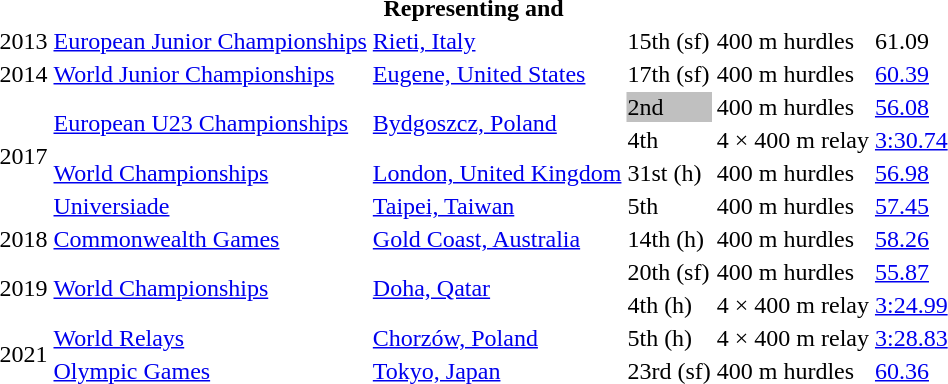<table>
<tr>
<th colspan="6">Representing  and </th>
</tr>
<tr>
<td>2013</td>
<td><a href='#'>European Junior Championships</a></td>
<td><a href='#'>Rieti, Italy</a></td>
<td>15th (sf)</td>
<td>400 m hurdles</td>
<td>61.09</td>
</tr>
<tr>
<td>2014</td>
<td><a href='#'>World Junior Championships</a></td>
<td><a href='#'>Eugene, United States</a></td>
<td>17th (sf)</td>
<td>400 m hurdles</td>
<td><a href='#'>60.39</a></td>
</tr>
<tr>
<td rowspan=4>2017</td>
<td rowspan=2><a href='#'>European U23 Championships</a></td>
<td rowspan=2><a href='#'>Bydgoszcz, Poland</a></td>
<td bgcolor=silver>2nd</td>
<td>400 m hurdles</td>
<td><a href='#'>56.08</a></td>
</tr>
<tr>
<td>4th</td>
<td>4 × 400 m relay</td>
<td><a href='#'>3:30.74</a></td>
</tr>
<tr>
<td><a href='#'>World Championships</a></td>
<td><a href='#'>London, United Kingdom</a></td>
<td>31st (h)</td>
<td>400 m hurdles</td>
<td><a href='#'>56.98</a></td>
</tr>
<tr>
<td><a href='#'>Universiade</a></td>
<td><a href='#'>Taipei, Taiwan</a></td>
<td>5th</td>
<td>400 m hurdles</td>
<td><a href='#'>57.45</a></td>
</tr>
<tr>
<td>2018</td>
<td><a href='#'>Commonwealth Games</a></td>
<td><a href='#'>Gold Coast, Australia</a></td>
<td>14th (h)</td>
<td>400 m hurdles</td>
<td><a href='#'>58.26</a></td>
</tr>
<tr>
<td rowspan=2>2019</td>
<td rowspan=2><a href='#'>World Championships</a></td>
<td rowspan=2><a href='#'>Doha, Qatar</a></td>
<td>20th (sf)</td>
<td>400 m hurdles</td>
<td><a href='#'>55.87</a></td>
</tr>
<tr>
<td>4th (h)</td>
<td>4 × 400 m relay</td>
<td><a href='#'>3:24.99</a></td>
</tr>
<tr>
<td rowspan=2>2021</td>
<td><a href='#'>World Relays</a></td>
<td><a href='#'>Chorzów, Poland</a></td>
<td>5th (h)</td>
<td>4 × 400 m relay</td>
<td><a href='#'>3:28.83</a></td>
</tr>
<tr>
<td><a href='#'>Olympic Games</a></td>
<td><a href='#'>Tokyo, Japan</a></td>
<td>23rd (sf)</td>
<td>400 m hurdles</td>
<td><a href='#'>60.36</a></td>
</tr>
</table>
